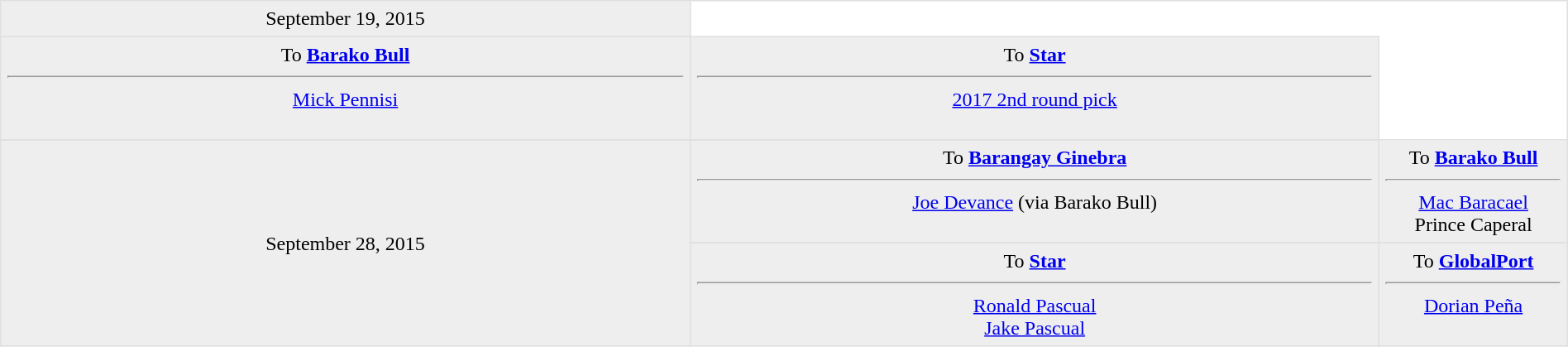<table border=1 style="border-collapse:collapse; text-align: center; width: 100%" bordercolor="#DFDFDF"  cellpadding="5">
<tr bgcolor="eeeeee">
<td rowspan=2>September 19, 2015 <br></td>
</tr>
<tr>
</tr>
<tr bgcolor="eeeeee">
<td style="width:44%" valign="top">To <strong><a href='#'>Barako Bull</a></strong><hr><a href='#'>Mick Pennisi</a></td>
<td style="width:44%" valign="top">To <strong><a href='#'>Star</a></strong><hr><a href='#'>2017 2nd round pick</a><br><br></td>
</tr>
<tr>
</tr>
<tr bgcolor="eeeeee">
<td rowspan=4>September 28, 2015  <br></td>
<td style="width:44%" valign="top">To <strong><a href='#'>Barangay Ginebra</a></strong><hr><a href='#'>Joe Devance</a> (via Barako Bull)</td>
<td style="width:44%" valign="top">To <strong><a href='#'>Barako Bull</a></strong><hr><a href='#'>Mac Baracael</a><br>Prince Caperal</td>
</tr>
<tr>
</tr>
<tr bgcolor="eeeeee">
<td style="width:44%" valign="top">To <strong><a href='#'>Star</a></strong><hr><a href='#'>Ronald Pascual</a><br><a href='#'>Jake Pascual</a></td>
<td style="width:44%" valign="top">To <strong><a href='#'>GlobalPort</a></strong><hr><a href='#'>Dorian Peña</a></td>
</tr>
</table>
